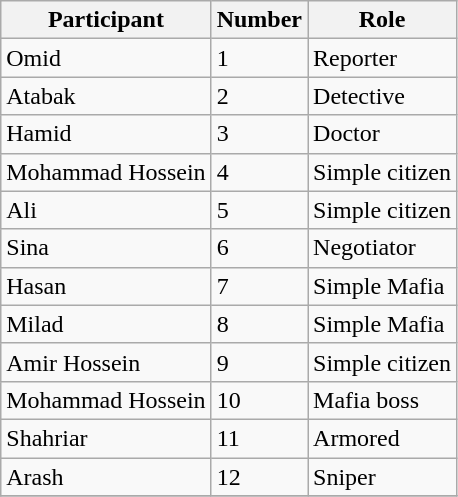<table class="wikitable">
<tr>
<th>Participant</th>
<th>Number</th>
<th>Role</th>
</tr>
<tr>
<td>Omid</td>
<td>1</td>
<td>Reporter</td>
</tr>
<tr>
<td>Atabak</td>
<td>2</td>
<td>Detective</td>
</tr>
<tr>
<td>Hamid</td>
<td>3</td>
<td>Doctor</td>
</tr>
<tr>
<td>Mohammad Hossein</td>
<td>4</td>
<td>Simple citizen</td>
</tr>
<tr>
<td>Ali</td>
<td>5</td>
<td>Simple citizen</td>
</tr>
<tr>
<td>Sina</td>
<td>6</td>
<td>Negotiator</td>
</tr>
<tr>
<td>Hasan</td>
<td>7</td>
<td>Simple Mafia</td>
</tr>
<tr>
<td>Milad</td>
<td>8</td>
<td>Simple Mafia</td>
</tr>
<tr>
<td>Amir Hossein</td>
<td>9</td>
<td>Simple citizen</td>
</tr>
<tr>
<td>Mohammad Hossein</td>
<td>10</td>
<td>Mafia boss</td>
</tr>
<tr>
<td>Shahriar</td>
<td>11</td>
<td>Armored</td>
</tr>
<tr>
<td>Arash</td>
<td>12</td>
<td>Sniper</td>
</tr>
<tr>
</tr>
</table>
